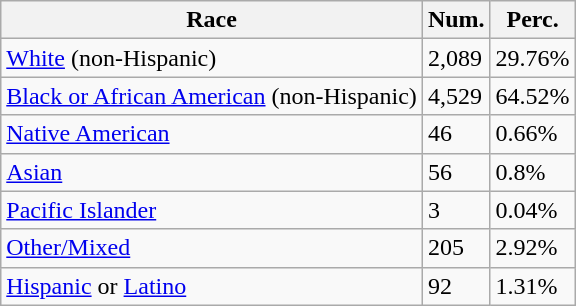<table class="wikitable">
<tr>
<th>Race</th>
<th>Num.</th>
<th>Perc.</th>
</tr>
<tr>
<td><a href='#'>White</a> (non-Hispanic)</td>
<td>2,089</td>
<td>29.76%</td>
</tr>
<tr>
<td><a href='#'>Black or African American</a> (non-Hispanic)</td>
<td>4,529</td>
<td>64.52%</td>
</tr>
<tr>
<td><a href='#'>Native American</a></td>
<td>46</td>
<td>0.66%</td>
</tr>
<tr>
<td><a href='#'>Asian</a></td>
<td>56</td>
<td>0.8%</td>
</tr>
<tr>
<td><a href='#'>Pacific Islander</a></td>
<td>3</td>
<td>0.04%</td>
</tr>
<tr>
<td><a href='#'>Other/Mixed</a></td>
<td>205</td>
<td>2.92%</td>
</tr>
<tr>
<td><a href='#'>Hispanic</a> or <a href='#'>Latino</a></td>
<td>92</td>
<td>1.31%</td>
</tr>
</table>
